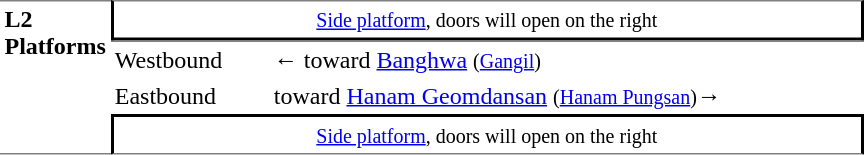<table table border=0 cellspacing=0 cellpadding=3>
<tr>
<td style="border-top:solid 1px gray;border-bottom:solid 1px gray;" width=50 rowspan=10 valign=top><strong>L2<br>Platforms</strong></td>
<td style="border-top:solid 1px gray;border-right:solid 2px black;border-left:solid 2px black;border-bottom:solid 2px black;text-align:center;" colspan=2><small><a href='#'>Side platform</a>, doors will open on the right</small></td>
</tr>
<tr>
<td style="border-bottom:solid 0px gray;border-top:solid 1px gray;" width=100>Westbound</td>
<td style="border-bottom:solid 0px gray;border-top:solid 1px gray;" width=390>←  toward <a href='#'>Banghwa</a> <small>(<a href='#'>Gangil</a>)</small></td>
</tr>
<tr>
<td>Eastbound</td>
<td>  toward <a href='#'>Hanam Geomdansan</a> <small>(<a href='#'>Hanam Pungsan</a>)</small>→</td>
</tr>
<tr>
<td style="border-top:solid 2px black;border-right:solid 2px black;border-left:solid 2px black;border-bottom:solid 1px gray;text-align:center;" colspan=2><small><a href='#'>Side platform</a>, doors will open on the right</small></td>
</tr>
</table>
